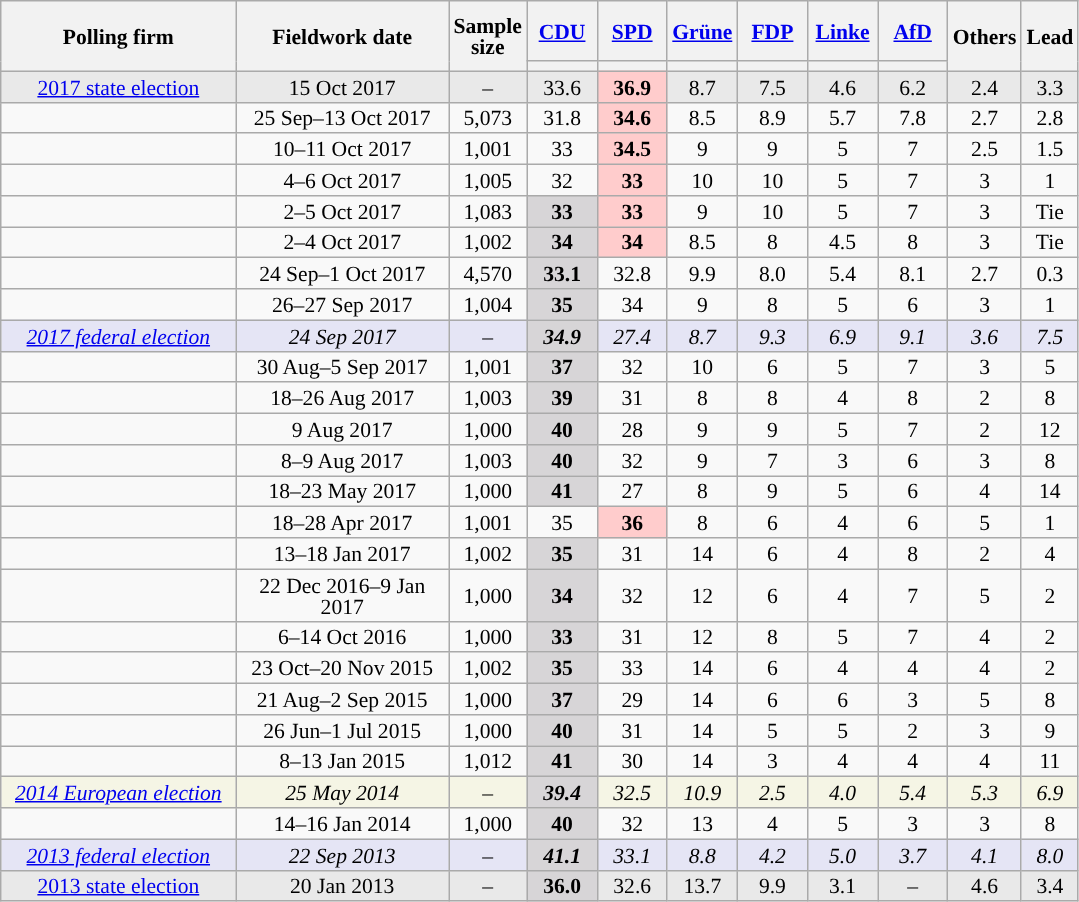<table class="wikitable sortable" style="text-align:center;font-size:90%;line-height:14px;">
<tr style="height:40px;">
<th style="width:150px;" rowspan="2">Polling firm</th>
<th style="width:135px;" rowspan="2">Fieldwork date</th>
<th style="width:35px;" rowspan="2">Sample<br>size</th>
<th class="unsortable" style="width:40px;"><a href='#'>CDU</a></th>
<th class="unsortable" style="width:40px;"><a href='#'>SPD</a></th>
<th class="unsortable" style="width:40px;"><a href='#'>Grüne</a></th>
<th class="unsortable" style="width:40px;"><a href='#'>FDP</a></th>
<th class="unsortable" style="width:40px;"><a href='#'>Linke</a></th>
<th class="unsortable" style="width:40px;"><a href='#'>AfD</a></th>
<th class="unsortable" style="width:40px;" rowspan="2">Others</th>
<th style="width:30px;" rowspan="2">Lead</th>
</tr>
<tr>
<th style="background:"></th>
<th style="background:"></th>
<th style="background:"></th>
<th style="background:"></th>
<th style="background:"></th>
<th style="background:"></th>
</tr>
<tr style="background:#E9E9E9;">
<td><a href='#'>2017 state election</a></td>
<td data-sort-value="2017-10-15">15 Oct 2017</td>
<td>–</td>
<td>33.6</td>
<td style="background:#FFCCCC;"><strong>36.9</strong></td>
<td>8.7</td>
<td>7.5</td>
<td>4.6</td>
<td>6.2</td>
<td>2.4</td>
<td style="background:">3.3</td>
</tr>
<tr>
<td></td>
<td data-sort-value="2017-10-13">25 Sep–13 Oct 2017</td>
<td>5,073</td>
<td>31.8</td>
<td style="background:#FFCCCC;"><strong>34.6</strong></td>
<td>8.5</td>
<td>8.9</td>
<td>5.7</td>
<td>7.8</td>
<td>2.7</td>
<td style="background:">2.8</td>
</tr>
<tr>
<td></td>
<td data-sort-value="2017-10-11">10–11 Oct 2017</td>
<td>1,001</td>
<td>33</td>
<td style="background:#FFCCCC;"><strong>34.5</strong></td>
<td>9</td>
<td>9</td>
<td>5</td>
<td>7</td>
<td>2.5</td>
<td style="background:">1.5</td>
</tr>
<tr>
<td></td>
<td data-sort-value="2017-10-06">4–6 Oct 2017</td>
<td>1,005</td>
<td>32</td>
<td style="background:#FFCCCC;"><strong>33</strong></td>
<td>10</td>
<td>10</td>
<td>5</td>
<td>7</td>
<td>3</td>
<td style="background:">1</td>
</tr>
<tr>
<td></td>
<td data-sort-value="2017-10-05">2–5 Oct 2017</td>
<td>1,083</td>
<td style="background:#D7D5D7;"><strong>33</strong></td>
<td style="background:#FFCCCC;"><strong>33</strong></td>
<td>9</td>
<td>10</td>
<td>5</td>
<td>7</td>
<td>3</td>
<td data-sort-value="0">Tie</td>
</tr>
<tr>
<td></td>
<td data-sort-value="2017-10-04">2–4 Oct 2017</td>
<td>1,002</td>
<td style="background:#D7D5D7;"><strong>34</strong></td>
<td style="background:#FFCCCC;"><strong>34</strong></td>
<td>8.5</td>
<td>8</td>
<td>4.5</td>
<td>8</td>
<td>3</td>
<td data-sort-value="0">Tie</td>
</tr>
<tr>
<td></td>
<td data-sort-value="2017-10-01">24 Sep–1 Oct 2017</td>
<td>4,570</td>
<td style="background:#D7D5D7;"><strong>33.1</strong></td>
<td>32.8</td>
<td>9.9</td>
<td>8.0</td>
<td>5.4</td>
<td>8.1</td>
<td>2.7</td>
<td style="background:">0.3</td>
</tr>
<tr>
<td></td>
<td data-sort-value="2017-09-27">26–27 Sep 2017</td>
<td>1,004</td>
<td style="background:#D7D5D7;"><strong>35</strong></td>
<td>34</td>
<td>9</td>
<td>8</td>
<td>5</td>
<td>6</td>
<td>3</td>
<td style="background:">1</td>
</tr>
<tr style="background:#E5E5F5;font-style:italic;">
<td><a href='#'>2017 federal election</a></td>
<td data-sort-value="2017-09-24">24 Sep 2017</td>
<td>–</td>
<td style="background:#D7D5D7;"><strong>34.9</strong></td>
<td>27.4</td>
<td>8.7</td>
<td>9.3</td>
<td>6.9</td>
<td>9.1</td>
<td>3.6</td>
<td style="background:">7.5</td>
</tr>
<tr>
<td></td>
<td data-sort-value="2017-09-05">30 Aug–5 Sep 2017</td>
<td>1,001</td>
<td style="background:#D7D5D7;"><strong>37</strong></td>
<td>32</td>
<td>10</td>
<td>6</td>
<td>5</td>
<td>7</td>
<td>3</td>
<td style="background:">5</td>
</tr>
<tr>
<td></td>
<td data-sort-value="2017-08-26">18–26 Aug 2017</td>
<td>1,003</td>
<td style="background:#D7D5D7;"><strong>39</strong></td>
<td>31</td>
<td>8</td>
<td>8</td>
<td>4</td>
<td>8</td>
<td>2</td>
<td style="background:">8</td>
</tr>
<tr>
<td></td>
<td data-sort-value="2017-08-09">9 Aug 2017</td>
<td>1,000</td>
<td style="background:#D7D5D7;"><strong>40</strong></td>
<td>28</td>
<td>9</td>
<td>9</td>
<td>5</td>
<td>7</td>
<td>2</td>
<td style="background:">12</td>
</tr>
<tr>
<td></td>
<td data-sort-value="2017-08-09">8–9 Aug 2017</td>
<td>1,003</td>
<td style="background:#D7D5D7;"><strong>40</strong></td>
<td>32</td>
<td>9</td>
<td>7</td>
<td>3</td>
<td>6</td>
<td>3</td>
<td style="background:">8</td>
</tr>
<tr>
<td></td>
<td data-sort-value="2017-05-23">18–23 May 2017</td>
<td>1,000</td>
<td style="background:#D7D5D7;"><strong>41</strong></td>
<td>27</td>
<td>8</td>
<td>9</td>
<td>5</td>
<td>6</td>
<td>4</td>
<td style="background:">14</td>
</tr>
<tr>
<td></td>
<td data-sort-value="2017-04-28">18–28 Apr 2017</td>
<td>1,001</td>
<td>35</td>
<td style="background:#FFCCCC;"><strong>36</strong></td>
<td>8</td>
<td>6</td>
<td>4</td>
<td>6</td>
<td>5</td>
<td style="background:">1</td>
</tr>
<tr>
<td></td>
<td data-sort-value="2017-01-18">13–18 Jan 2017</td>
<td>1,002</td>
<td style="background:#D7D5D7;"><strong>35</strong></td>
<td>31</td>
<td>14</td>
<td>6</td>
<td>4</td>
<td>8</td>
<td>2</td>
<td style="background:">4</td>
</tr>
<tr>
<td></td>
<td data-sort-value="2017-01-09">22 Dec 2016–9 Jan 2017</td>
<td>1,000</td>
<td style="background:#D7D5D7;"><strong>34</strong></td>
<td>32</td>
<td>12</td>
<td>6</td>
<td>4</td>
<td>7</td>
<td>5</td>
<td style="background:">2</td>
</tr>
<tr>
<td></td>
<td data-sort-value="2016-10-14">6–14 Oct 2016</td>
<td>1,000</td>
<td style="background:#D7D5D7;"><strong>33</strong></td>
<td>31</td>
<td>12</td>
<td>8</td>
<td>5</td>
<td>7</td>
<td>4</td>
<td style="background:">2</td>
</tr>
<tr>
<td></td>
<td data-sort-value="2015-11-20">23 Oct–20 Nov 2015</td>
<td>1,002</td>
<td style="background:#D7D5D7;"><strong>35</strong></td>
<td>33</td>
<td>14</td>
<td>6</td>
<td>4</td>
<td>4</td>
<td>4</td>
<td style="background:">2</td>
</tr>
<tr>
<td></td>
<td data-sort-value="2015-09-02">21 Aug–2 Sep 2015</td>
<td>1,000</td>
<td style="background:#D7D5D7;"><strong>37</strong></td>
<td>29</td>
<td>14</td>
<td>6</td>
<td>6</td>
<td>3</td>
<td>5</td>
<td style="background:">8</td>
</tr>
<tr>
<td></td>
<td data-sort-value="2015-07-01">26 Jun–1 Jul 2015</td>
<td>1,000</td>
<td style="background:#D7D5D7;"><strong>40</strong></td>
<td>31</td>
<td>14</td>
<td>5</td>
<td>5</td>
<td>2</td>
<td>3</td>
<td style="background:">9</td>
</tr>
<tr>
<td></td>
<td data-sort-value="2015-01-13">8–13 Jan 2015</td>
<td>1,012</td>
<td style="background:#D7D5D7;"><strong>41</strong></td>
<td>30</td>
<td>14</td>
<td>3</td>
<td>4</td>
<td>4</td>
<td>4</td>
<td style="background:">11</td>
</tr>
<tr style="background:#F5F5E5;font-style:italic;">
<td><a href='#'>2014 European election</a></td>
<td data-sort-value="2014-05-25">25 May 2014</td>
<td>–</td>
<td style="background:#D7D5D7;"><strong>39.4</strong></td>
<td>32.5</td>
<td>10.9</td>
<td>2.5</td>
<td>4.0</td>
<td>5.4</td>
<td>5.3</td>
<td style="background:">6.9</td>
</tr>
<tr>
<td></td>
<td data-sort-value="2014-01-16">14–16 Jan 2014</td>
<td>1,000</td>
<td style="background:#D7D5D7;"><strong>40</strong></td>
<td>32</td>
<td>13</td>
<td>4</td>
<td>5</td>
<td>3</td>
<td>3</td>
<td style="background:">8</td>
</tr>
<tr style="background:#E5E5F5;font-style:italic;">
<td><a href='#'>2013 federal election</a></td>
<td data-sort-value="2013-09-22">22 Sep 2013</td>
<td>–</td>
<td style="background:#D7D5D7;"><strong>41.1</strong></td>
<td>33.1</td>
<td>8.8</td>
<td>4.2</td>
<td>5.0</td>
<td>3.7</td>
<td>4.1</td>
<td style="background:">8.0</td>
</tr>
<tr style="background:#E9E9E9;">
<td><a href='#'>2013 state election</a></td>
<td data-sort-value="2013-01-20">20 Jan 2013</td>
<td>–</td>
<td style="background:#D7D5D7;"><strong>36.0</strong></td>
<td>32.6</td>
<td>13.7</td>
<td>9.9</td>
<td>3.1</td>
<td>–</td>
<td>4.6</td>
<td style="background:">3.4</td>
</tr>
</table>
